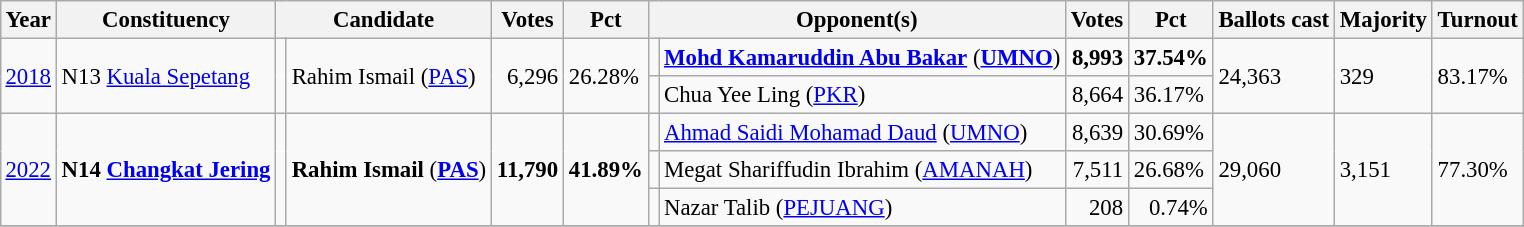<table class="wikitable" style="margin:0.5em ; font-size:95%">
<tr>
<th>Year</th>
<th>Constituency</th>
<th colspan=2>Candidate</th>
<th>Votes</th>
<th>Pct</th>
<th colspan=2>Opponent(s)</th>
<th>Votes</th>
<th>Pct</th>
<th>Ballots cast</th>
<th>Majority</th>
<th>Turnout</th>
</tr>
<tr>
<td rowspan=2><a href='#'>2018</a></td>
<td rowspan=2>N13 <a href='#'>Kuala Sepetang</a></td>
<td rowspan=2 ></td>
<td rowspan=2>Rahim Ismail (<a href='#'>PAS</a>)</td>
<td rowspan=2 style="text-align:right;">6,296</td>
<td rowspan=2>26.28%</td>
<td></td>
<td><strong><a href='#'>Mohd Kamaruddin Abu Bakar</a></strong> (<a href='#'><strong>UMNO</strong></a>)</td>
<td style="text-align:right;"><strong>8,993</strong></td>
<td><strong>37.54%</strong></td>
<td rowspan=2>24,363</td>
<td rowspan=2>329</td>
<td rowspan=2>83.17%</td>
</tr>
<tr>
<td></td>
<td>Chua Yee Ling (<a href='#'>PKR</a>)</td>
<td style="text-align:right;">8,664</td>
<td>36.17%</td>
</tr>
<tr>
<td rowspan=3><a href='#'>2022</a></td>
<td rowspan=3><strong>N14 <a href='#'>Changkat Jering</a></strong></td>
<td rowspan=3 bgcolor=></td>
<td rowspan=3><strong>Rahim Ismail</strong> (<a href='#'><strong>PAS</strong></a>)</td>
<td rowspan=3 style="text-align:right;"><strong>11,790</strong></td>
<td rowspan=3><strong>41.89%</strong></td>
<td></td>
<td><a href='#'>Ahmad Saidi Mohamad Daud</a> (<a href='#'>UMNO</a>)</td>
<td style="text-align:right;">8,639</td>
<td>30.69%</td>
<td rowspan=3>29,060</td>
<td rowspan=3>3,151</td>
<td rowspan=3>77.30%</td>
</tr>
<tr>
<td></td>
<td>Megat Shariffudin Ibrahim (<a href='#'>AMANAH</a>)</td>
<td style="text-align:right;">7,511</td>
<td>26.68%</td>
</tr>
<tr>
<td bgcolor=></td>
<td>Nazar Talib (<a href='#'>PEJUANG</a>)</td>
<td style="text-align:right;">208</td>
<td style="text-align:right;">0.74%</td>
</tr>
<tr>
</tr>
</table>
